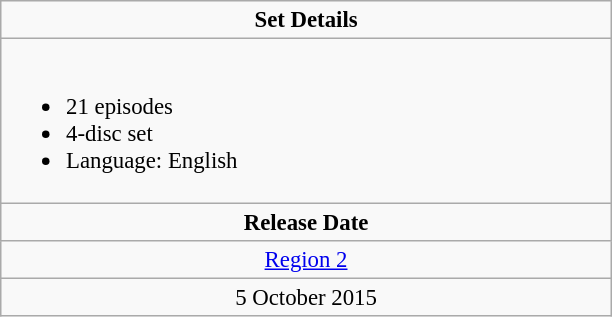<table class="wikitable" style="font-size: 95%;">
<tr valign="top">
<td align="center" width="400" colspan="3"><strong>Set Details</strong></td>
</tr>
<tr valign="top">
<td colspan="3" align="left" width="400"><br><ul><li>21 episodes</li><li>4-disc set</li><li>Language: English</li></ul></td>
</tr>
<tr>
<td colspan="3" align="center"><strong>Release Date</strong></td>
</tr>
<tr>
<td align="center"><a href='#'>Region 2</a></td>
</tr>
<tr>
<td align="center">5 October 2015</td>
</tr>
</table>
